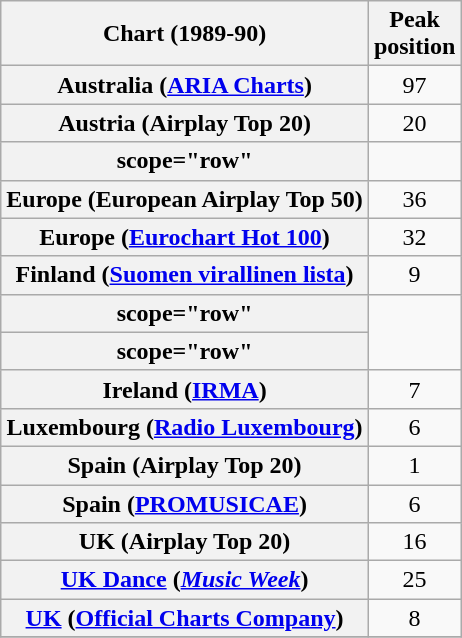<table class="wikitable sortable plainrowheaders">
<tr>
<th>Chart (1989-90)</th>
<th>Peak<br>position</th>
</tr>
<tr>
<th scope="row">Australia (<a href='#'>ARIA Charts</a>)</th>
<td align="center">97</td>
</tr>
<tr>
<th scope="row">Austria (Airplay Top 20)</th>
<td align="center">20</td>
</tr>
<tr>
<th>scope="row"</th>
</tr>
<tr>
<th scope="row">Europe (European Airplay Top 50)</th>
<td align="center">36</td>
</tr>
<tr>
<th scope="row">Europe (<a href='#'>Eurochart Hot 100</a>)</th>
<td align="center">32</td>
</tr>
<tr>
<th scope="row">Finland (<a href='#'>Suomen virallinen lista</a>)</th>
<td align="center">9</td>
</tr>
<tr>
<th>scope="row"</th>
</tr>
<tr>
<th>scope="row"</th>
</tr>
<tr>
<th scope="row">Ireland (<a href='#'>IRMA</a>)</th>
<td align="center">7</td>
</tr>
<tr>
<th scope="row">Luxembourg (<a href='#'>Radio Luxembourg</a>)</th>
<td align="center">6</td>
</tr>
<tr>
<th scope="row">Spain (Airplay Top 20)</th>
<td align="center">1</td>
</tr>
<tr>
<th scope="row">Spain (<a href='#'>PROMUSICAE</a>)</th>
<td align="center">6</td>
</tr>
<tr>
<th scope="row">UK (Airplay Top 20)</th>
<td align="center">16</td>
</tr>
<tr>
<th scope="row"><a href='#'>UK Dance</a> (<em><a href='#'>Music Week</a></em>)</th>
<td align="center">25</td>
</tr>
<tr>
<th scope="row"><a href='#'>UK</a> (<a href='#'>Official Charts Company</a>)</th>
<td align="center">8</td>
</tr>
<tr>
</tr>
</table>
